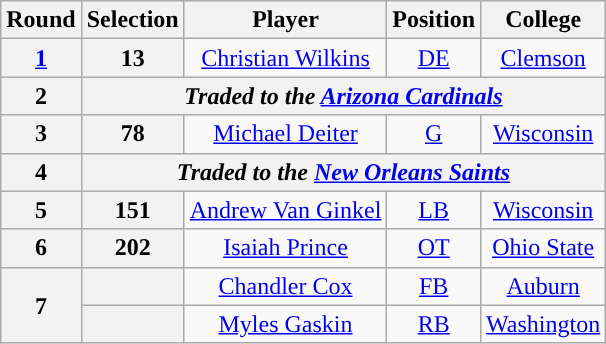<table class="wikitable" style="text-align:center">
<tr>
<th>Round</th>
<th>Selection</th>
<th>Player</th>
<th>Position</th>
<th>College</th>
</tr>
<tr>
<th><a href='#'>1</a></th>
<th>13</th>
<td><a href='#'>Christian Wilkins</a></td>
<td><a href='#'>DE</a></td>
<td><a href='#'>Clemson</a></td>
</tr>
<tr>
<th>2</th>
<th 48 colspan="4"><strong><em>Traded to the <a href='#'>Arizona Cardinals</a></em></strong></th>
</tr>
<tr>
<th>3</th>
<th>78</th>
<td><a href='#'>Michael Deiter</a></td>
<td><a href='#'>G</a></td>
<td><a href='#'>Wisconsin</a></td>
</tr>
<tr>
<th>4</th>
<th 48 colspan="4"><strong><em>Traded to the <a href='#'>New Orleans Saints</a></em></strong></th>
</tr>
<tr>
<th>5</th>
<th>151</th>
<td><a href='#'>Andrew Van Ginkel</a></td>
<td><a href='#'>LB</a></td>
<td><a href='#'>Wisconsin</a></td>
</tr>
<tr>
<th>6</th>
<th>202</th>
<td><a href='#'>Isaiah Prince</a></td>
<td><a href='#'>OT</a></td>
<td><a href='#'>Ohio State</a></td>
</tr>
<tr>
<th rowspan="2">7</th>
<th></th>
<td><a href='#'>Chandler Cox</a></td>
<td><a href='#'>FB</a></td>
<td><a href='#'>Auburn</a></td>
</tr>
<tr>
<th></th>
<td><a href='#'>Myles Gaskin</a></td>
<td><a href='#'>RB</a></td>
<td><a href='#'>Washington</a></td>
</tr>
</table>
